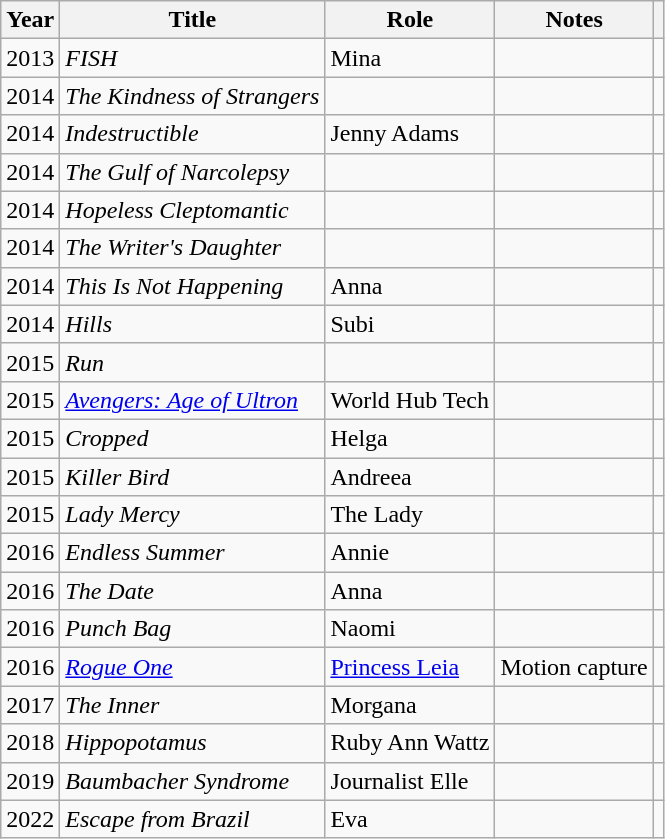<table class="wikitable sortable">
<tr>
<th>Year</th>
<th>Title</th>
<th>Role</th>
<th>Notes</th>
<th class="unsortable"></th>
</tr>
<tr>
<td>2013</td>
<td><em>FISH</em></td>
<td>Mina</td>
<td></td>
<td></td>
</tr>
<tr>
<td>2014</td>
<td><em>The Kindness of Strangers</em></td>
<td></td>
<td></td>
<td></td>
</tr>
<tr>
<td>2014</td>
<td><em>Indestructible</em></td>
<td>Jenny Adams</td>
<td></td>
<td></td>
</tr>
<tr>
<td>2014</td>
<td><em>The Gulf of Narcolepsy</em></td>
<td></td>
<td></td>
<td></td>
</tr>
<tr>
<td>2014</td>
<td><em>Hopeless Cleptomantic</em></td>
<td></td>
<td></td>
<td></td>
</tr>
<tr>
<td>2014</td>
<td><em>The Writer's Daughter</em></td>
<td></td>
<td></td>
<td></td>
</tr>
<tr>
<td>2014</td>
<td><em>This Is Not Happening</em></td>
<td>Anna</td>
<td></td>
<td></td>
</tr>
<tr>
<td>2014</td>
<td><em>Hills</em></td>
<td>Subi</td>
<td></td>
<td></td>
</tr>
<tr>
<td>2015</td>
<td><em>Run</em></td>
<td></td>
<td></td>
<td></td>
</tr>
<tr>
<td>2015</td>
<td><em><a href='#'>Avengers: Age of Ultron</a></em></td>
<td>World Hub Tech</td>
<td></td>
<td></td>
</tr>
<tr>
<td>2015</td>
<td><em>Cropped</em></td>
<td>Helga</td>
<td></td>
<td></td>
</tr>
<tr>
<td>2015</td>
<td><em>Killer Bird</em></td>
<td>Andreea</td>
<td></td>
<td></td>
</tr>
<tr>
<td>2015</td>
<td><em>Lady Mercy</em></td>
<td>The Lady</td>
<td></td>
<td></td>
</tr>
<tr>
<td>2016</td>
<td><em>Endless Summer</em></td>
<td>Annie</td>
<td></td>
<td></td>
</tr>
<tr>
<td>2016</td>
<td><em>The Date</em></td>
<td>Anna</td>
<td></td>
<td></td>
</tr>
<tr>
<td>2016</td>
<td><em>Punch Bag</em></td>
<td>Naomi</td>
<td></td>
<td></td>
</tr>
<tr>
<td>2016</td>
<td><em><a href='#'>Rogue One</a></em></td>
<td><a href='#'>Princess Leia</a></td>
<td>Motion capture</td>
<td></td>
</tr>
<tr>
<td>2017</td>
<td><em>The Inner</em></td>
<td>Morgana</td>
<td></td>
<td></td>
</tr>
<tr>
<td>2018</td>
<td><em>Hippopotamus</em></td>
<td>Ruby Ann Wattz</td>
<td></td>
<td></td>
</tr>
<tr>
<td>2019</td>
<td><em>Baumbacher Syndrome</em></td>
<td>Journalist Elle</td>
<td></td>
<td></td>
</tr>
<tr>
<td>2022</td>
<td><em>Escape from Brazil</em></td>
<td>Eva</td>
<td></td>
<td></td>
</tr>
</table>
